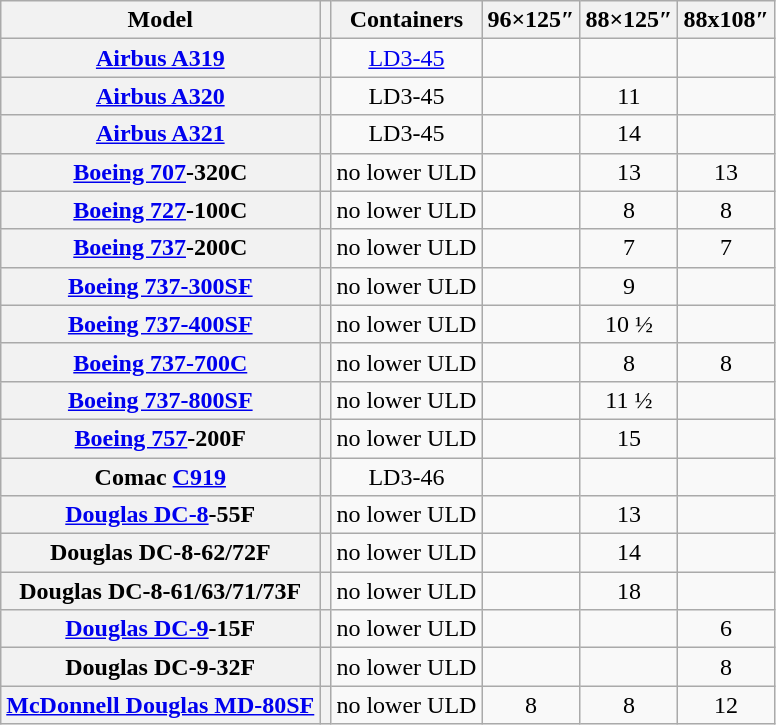<table class="wikitable sortable" style="text-align: center;">
<tr>
<th>Model</th>
<th></th>
<th data-sort-type="number">Containers</th>
<th data-sort-type="number">96×125″</th>
<th data-sort-type="number">88×125″</th>
<th data-sort-type="number">88x108″</th>
</tr>
<tr>
<th><a href='#'>Airbus A319</a></th>
<th></th>
<td> <a href='#'>LD3-45</a></td>
<td></td>
<td></td>
<td></td>
</tr>
<tr>
<th><a href='#'>Airbus A320</a></th>
<th></th>
<td> LD3-45</td>
<td></td>
<td>11</td>
<td></td>
</tr>
<tr>
<th><a href='#'>Airbus A321</a></th>
<th></th>
<td> LD3-45</td>
<td></td>
<td>14</td>
<td></td>
</tr>
<tr>
<th><a href='#'>Boeing 707</a>-320C</th>
<th></th>
<td>no lower ULD</td>
<td></td>
<td>13</td>
<td>13</td>
</tr>
<tr>
<th><a href='#'>Boeing 727</a>-100C</th>
<th></th>
<td>no lower ULD</td>
<td></td>
<td>8</td>
<td>8</td>
</tr>
<tr>
<th><a href='#'>Boeing 737</a>-200C</th>
<th></th>
<td>no lower ULD</td>
<td></td>
<td>7</td>
<td>7</td>
</tr>
<tr>
<th><a href='#'>Boeing 737-300SF</a></th>
<th></th>
<td>no lower ULD</td>
<td></td>
<td>9</td>
<td></td>
</tr>
<tr>
<th><a href='#'>Boeing 737-400SF</a></th>
<th></th>
<td>no lower ULD</td>
<td></td>
<td data-sort-value="10.5">10 ½</td>
<td></td>
</tr>
<tr>
<th><a href='#'>Boeing 737-700C</a></th>
<th></th>
<td>no lower ULD</td>
<td></td>
<td>8</td>
<td>8</td>
</tr>
<tr>
<th><a href='#'>Boeing 737-800SF</a></th>
<th></th>
<td>no lower ULD</td>
<td></td>
<td data-sort-value="11.5">11 ½</td>
<td></td>
</tr>
<tr>
<th><a href='#'>Boeing 757</a>-200F</th>
<th></th>
<td>no lower ULD</td>
<td></td>
<td>15</td>
<td></td>
</tr>
<tr>
<th>Comac <a href='#'>C919</a></th>
<th></th>
<td> LD3-46</td>
<td></td>
<td></td>
<td></td>
</tr>
<tr>
<th><a href='#'>Douglas DC-8</a>-55F</th>
<th></th>
<td>no lower ULD</td>
<td></td>
<td>13</td>
<td></td>
</tr>
<tr>
<th>Douglas DC-8-62/72F</th>
<th></th>
<td>no lower ULD</td>
<td></td>
<td>14</td>
<td></td>
</tr>
<tr>
<th>Douglas DC-8-61/63/71/73F</th>
<th></th>
<td>no lower ULD</td>
<td></td>
<td>18</td>
<td></td>
</tr>
<tr>
<th><a href='#'>Douglas DC-9</a>-15F</th>
<th></th>
<td>no lower ULD</td>
<td></td>
<td></td>
<td>6</td>
</tr>
<tr>
<th>Douglas DC-9-32F</th>
<th></th>
<td>no lower ULD</td>
<td></td>
<td></td>
<td>8</td>
</tr>
<tr>
<th><a href='#'>McDonnell Douglas MD-80SF</a></th>
<th></th>
<td>no lower ULD</td>
<td>8</td>
<td>8</td>
<td>12</td>
</tr>
</table>
